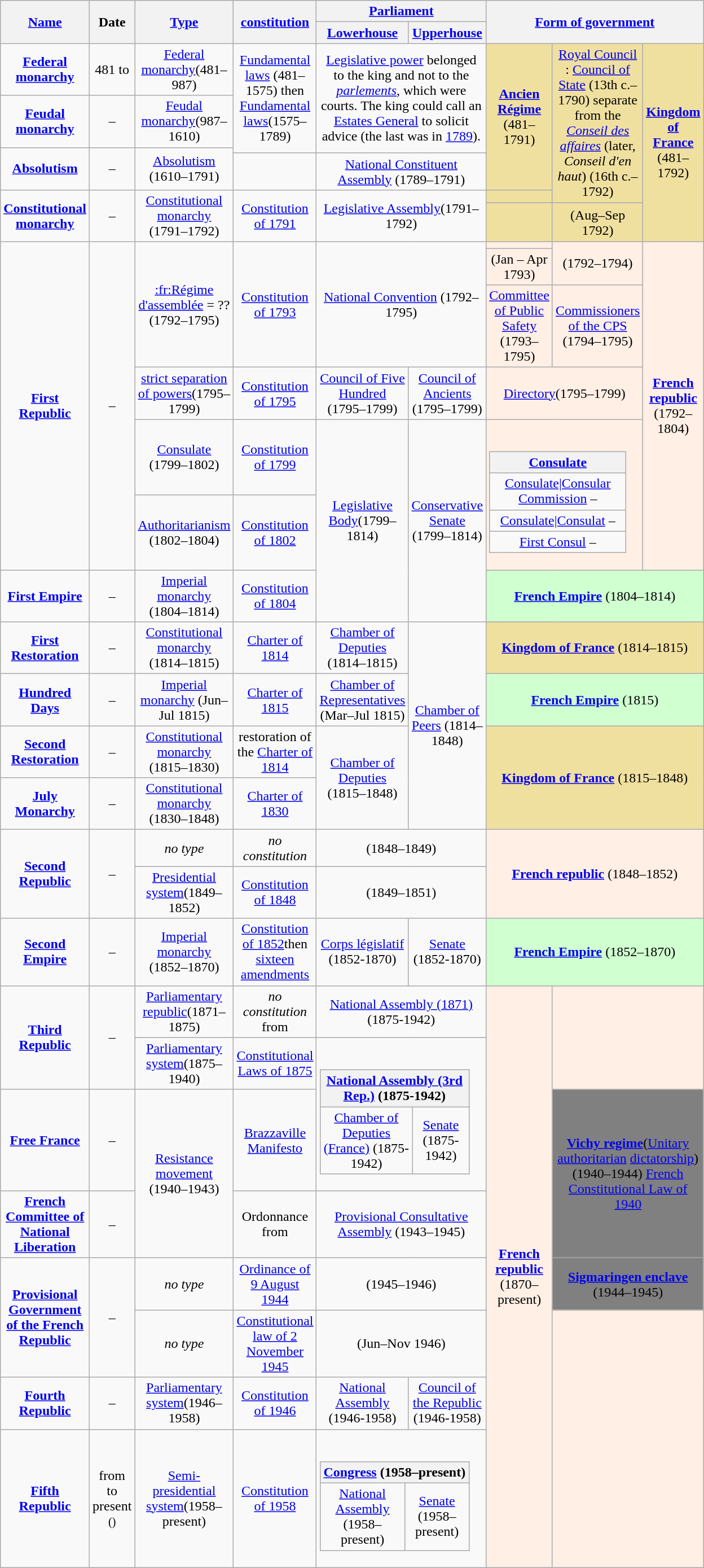<table class="wikitable" style="text-align:center; width:20%;">
<tr>
<th scope=col rowspan="2" width="11%"><a href='#'>Name</a></th>
<th scope=col rowspan="2" width="11%">Date</th>
<th scope=col rowspan="2" width="11%"><a href='#'>Type</a></th>
<th scope=col rowspan="2" width="11%"><a href='#'>constitution</a></th>
<th scope=col colspan="2" width="20%"><a href='#'>Parliament</a></th>
<th scope=col rowspan="2" colspan="3" width="36%"><a href='#'>Form of government</a></th>
</tr>
<tr>
<th scope=col width="50%"><a href='#'>Lowerhouse</a></th>
<th scope=col width="50%"><a href='#'>Upperhouse</a></th>
</tr>
<tr>
<td><strong><a href='#'>Federal monarchy</a></strong> </td>
<td>481 to </td>
<td><a href='#'>Federal monarchy</a>(481–987)</td>
<td rowspan="3"><a href='#'>Fundamental laws</a>  (481–1575)  then <a href='#'>Fundamental laws</a>(1575–1789)</td>
<td rowspan="3" colspan="2"><a href='#'>Legislative power</a> belonged to the king and not to the <em><a href='#'>parlements</a></em>, which were courts. The king could call an <a href='#'>Estates General</a> to solicit advice (the last was in <a href='#'>1789</a>).</td>
<td colspan="1" rowspan="4" style="background-color:#F0E0A0;"><strong><a href='#'>Ancien Régime</a></strong>  (481–1791)</td>
<td colspan="1" rowspan="5" style="background-color:#F0E0A0;"><a href='#'>Royal Council</a> :   <a href='#'>Council of State</a> (13th c.–1790)  separate from the <em><a href='#'>Conseil des affaires</a></em> (later, <em>Conseil d'en haut</em>) (16th c.–1792)</td>
<td colspan="1" rowspan="6" style="background-color:#F0E0A0;"> <strong><a href='#'>Kingdom of France</a></strong>  (481–1792)</td>
</tr>
<tr>
<td><strong><a href='#'>Feudal monarchy</a></strong></td>
<td>–</td>
<td><a href='#'>Feudal monarchy</a>(987–1610)</td>
</tr>
<tr>
<td rowspan="2"><strong><a href='#'>Absolutism</a></strong></td>
<td rowspan="2">–</td>
<td rowspan="2"><a href='#'>Absolutism</a> (1610–1791)</td>
</tr>
<tr>
<td></td>
<td rowspan="1" colspan="2"><a href='#'>National Constituent Assembly</a> (1789–1791)</td>
</tr>
<tr>
<td rowspan="2"><strong><a href='#'>Constitutional monarchy</a></strong></td>
<td rowspan="2">–</td>
<td rowspan="2"><a href='#'>Constitutional monarchy</a> (1791–1792)</td>
<td rowspan="2"><a href='#'>Constitution of 1791</a></td>
<td rowspan="2" colspan="2"><a href='#'>Legislative Assembly</a>(1791–1792)</td>
<td colspan="2" rowspan="1" style="background-color:#F0E0A0;"></td>
</tr>
<tr>
<td colspan="1" rowspan="1" style="background-color:#F0E0A0;"></td>
<td colspan="1" rowspan="1" style="background-color:#F0E0A0;"> (Aug–Sep 1792)</td>
</tr>
<tr>
<td rowspan="6"><strong><a href='#'>First Republic</a></strong></td>
<td rowspan="6">–</td>
<td rowspan="3"><a href='#'>:fr:Régime d'assemblée</a> = ??(1792–1795)</td>
<td rowspan="3"><a href='#'>Constitution of 1793</a></td>
<td rowspan="3" colspan="2"><a href='#'>National Convention</a> (1792–1795)</td>
<td style="background-color:#FFEFE5;"><em> </em></td>
<td rowspan="2" colspan="1" style="background-color:#FFEFE5;">(1792–1794)</td>
<td rowspan="6" colspan="1" style="background-color:#FFEFE5;"><strong><a href='#'>French republic</a></strong>  (1792–1804)</td>
</tr>
<tr>
<td rowspan="1" colspan="1" style="background-color:#FFEFE5;"> (Jan – Apr 1793)</td>
</tr>
<tr>
<td style="background-color:#FFEFE5;"><a href='#'>Committee of Public Safety</a> (1793–1795)</td>
<td style="background-color:#FFEFE5;"><a href='#'>Commissioners of the CPS</a> (1794–1795)</td>
</tr>
<tr>
<td><a href='#'>strict separation of powers</a>(1795–1799)</td>
<td><a href='#'>Constitution of 1795</a></td>
<td><a href='#'>Council of Five Hundred</a> (1795–1799)</td>
<td><a href='#'>Council of Ancients</a> (1795–1799)</td>
<td colspan="2" style="background-color:#FFEFE5;"><a href='#'>Directory</a>(1795–1799)</td>
</tr>
<tr>
<td><a href='#'>Consulate</a> (1799–1802)</td>
<td><a href='#'>Constitution of 1799</a></td>
<td rowspan="3"><a href='#'>Legislative Body</a>(1799–1814)</td>
<td rowspan="3"><a href='#'>Conservative Senate</a> (1799–1814)</td>
<td colspan="2" rowspan="2" style="background-color:#FFEFE5;"><br><table class="wikitable">
<tr>
<th><a href='#'>Consulate</a></th>
</tr>
<tr>
<td><a href='#'>Consulate|Consular Commission</a>  –</td>
</tr>
<tr>
<td><a href='#'>Consulate|Consulat</a>  –</td>
</tr>
<tr>
<td><a href='#'>First Consul</a>  –</td>
</tr>
</table>
</td>
</tr>
<tr>
<td><a href='#'>Authoritarianism</a> (1802–1804)</td>
<td><a href='#'>Constitution of 1802</a></td>
</tr>
<tr>
<td><strong><a href='#'>First Empire</a></strong></td>
<td>–</td>
<td><a href='#'>Imperial</a> <a href='#'>monarchy</a> (1804–1814)</td>
<td><a href='#'>Constitution of 1804</a></td>
<td rowspan="1" colspan="3" style="background-color:#D0FFD0;"><strong><a href='#'>French Empire</a></strong>  (1804–1814)</td>
</tr>
<tr>
<td><strong><a href='#'>First Restoration</a></strong></td>
<td>–</td>
<td><a href='#'>Constitutional monarchy</a> (1814–1815)</td>
<td><a href='#'>Charter of 1814</a></td>
<td><a href='#'>Chamber of Deputies</a> (1814–1815)</td>
<td rowspan="4"><a href='#'>Chamber of Peers</a> (1814–1848)</td>
<td colspan="3" rowspan="1" style="background-color:#F0E0A0;"><strong><a href='#'>Kingdom of France</a></strong>  (1814–1815)</td>
</tr>
<tr>
<td><strong><a href='#'>Hundred Days</a></strong></td>
<td>–</td>
<td><a href='#'>Imperial</a> <a href='#'>monarchy</a> (Jun–Jul 1815)</td>
<td><a href='#'>Charter of 1815</a></td>
<td><a href='#'>Chamber of Representatives</a> (Mar–Jul 1815)</td>
<td rowspan="1" colspan="3" style="background-color:#D0FFD0;"><strong><a href='#'>French Empire</a></strong>  (1815)</td>
</tr>
<tr>
<td><strong><a href='#'>Second Restoration</a></strong></td>
<td>–</td>
<td><a href='#'>Constitutional monarchy</a> (1815–1830)</td>
<td>restoration of the <a href='#'>Charter of 1814</a></td>
<td rowspan="2"><a href='#'>Chamber of Deputies</a> (1815–1848)</td>
<td colspan="3" rowspan="2" style="background-color:#F0E0A0;"><strong><a href='#'>Kingdom of France</a></strong>  (1815–1848)</td>
</tr>
<tr>
<td><strong><a href='#'>July Monarchy</a></strong></td>
<td>–</td>
<td><a href='#'>Constitutional monarchy</a> (1830–1848)</td>
<td><a href='#'>Charter of 1830</a></td>
</tr>
<tr>
<td rowspan="2"><strong><a href='#'>Second Republic</a></strong></td>
<td rowspan="2">–</td>
<td><em>no type</em></td>
<td><em>no constitution</em></td>
<td colspan="2"> (1848–1849)</td>
<td rowspan="2" colspan="3" style="background-color:#FFEFE5;"><strong><a href='#'>French republic</a></strong>  (1848–1852)</td>
</tr>
<tr>
<td><a href='#'>Presidential system</a>(1849–1852)</td>
<td><a href='#'>Constitution of 1848</a></td>
<td colspan="2">(1849–1851)</td>
</tr>
<tr>
<td><strong><a href='#'>Second Empire</a></strong></td>
<td>–</td>
<td><a href='#'>Imperial</a> <a href='#'>monarchy</a>  (1852–1870)</td>
<td><a href='#'>Constitution of 1852</a>then <a href='#'>sixteen amendments</a></td>
<td><a href='#'>Corps législatif</a> (1852-1870)</td>
<td><a href='#'>Senate</a> (1852-1870)</td>
<td rowspan="1" colspan="3" style="background-color:#D0FFD0;"><strong><a href='#'>French Empire</a></strong>  (1852–1870)</td>
</tr>
<tr>
<td rowspan="2"><strong><a href='#'>Third Republic</a></strong></td>
<td rowspan="2">–</td>
<td><a href='#'>Parliamentary republic</a>(1871–1875)</td>
<td><em>no constitution</em> from </td>
<td rowspan="1" colspan="2"><a href='#'>National Assembly (1871)</a> (1875-1942)</td>
<td rowspan="8" colspan="1" style="background-color:#FFEFE5;"><strong><a href='#'>French republic</a></strong>  (1870–present)</td>
<td rowspan="2" colspan="2" style="background-color:#FFEFE5;"></td>
</tr>
<tr>
<td><a href='#'>Parliamentary system</a>(1875–1940)</td>
<td><a href='#'>Constitutional Laws of 1875</a></td>
<td colspan="2" rowspan="2"><br><table class="wikitable center">
<tr>
<th colspan="2"><a href='#'>National Assembly (3rd Rep.)</a> (1875-1942)</th>
</tr>
<tr>
<td><a href='#'>Chamber of Deputies (France)</a> (1875-1942)</td>
<td><a href='#'>Senate</a> (1875-1942)</td>
</tr>
</table>
</td>
</tr>
<tr>
<td><strong><a href='#'>Free France</a></strong></td>
<td>–</td>
<td rowspan="2"><a href='#'>Resistance movement</a> (1940–1943)</td>
<td><a href='#'>Brazzaville Manifesto</a></td>
<td rowspan="2" colspan="2" style="background-color:#808080;"><strong><a href='#'>Vichy regime</a></strong>(<a href='#'>Unitary</a> <a href='#'>authoritarian</a> <a href='#'>dictatorship</a>) (1940–1944)  <a href='#'>French Constitutional Law of 1940</a> </td>
</tr>
<tr>
<td><strong><a href='#'>French Committee of National Liberation</a></strong></td>
<td>–</td>
<td>Ordonnance from </td>
<td rowspan="1" colspan="2"><a href='#'>Provisional Consultative Assembly</a> (1943–1945)</td>
</tr>
<tr>
<td rowspan="2"><strong><a href='#'>Provisional Government of the French Republic</a></strong></td>
<td rowspan="2">–</td>
<td><em>no type</em></td>
<td rowspan="1"><a href='#'>Ordinance of 9 August 1944</a></td>
<td rowspan="1" colspan="2"> (1945–1946)</td>
<td rowspan="1" colspan="2" style="background-color:#808080;"><strong><a href='#'>Sigmaringen enclave</a></strong> (1944–1945)</td>
</tr>
<tr>
<td><em>no type</em></td>
<td rowspan="1"><a href='#'>Constitutional law of 2 November 1945</a></td>
<td rowspan="1" colspan="2"> (Jun–Nov 1946)</td>
<td rowspan="3" colspan="2" style="background-color:#FFEFE5;"><em> </em></td>
</tr>
<tr>
<td><strong><a href='#'>Fourth Republic</a></strong></td>
<td>–</td>
<td><a href='#'>Parliamentary system</a>(1946–1958)</td>
<td><a href='#'>Constitution of 1946</a></td>
<td><a href='#'>National Assembly</a> (1946-1958)</td>
<td><a href='#'>Council of the Republic</a> (1946-1958)</td>
</tr>
<tr>
<td><strong><a href='#'>Fifth Republic</a></strong></td>
<td>from  to present <small>()</small></td>
<td><a href='#'>Semi-presidential system</a>(1958–present)</td>
<td><a href='#'>Constitution of 1958</a></td>
<td colspan="2"><br><table class="wikitable center">
<tr>
<th colspan="2"><a href='#'>Congress</a> (1958–present)</th>
</tr>
<tr>
<td><a href='#'>National Assembly</a> (1958–present)</td>
<td><a href='#'>Senate</a> (1958–present)</td>
</tr>
</table>
</td>
</tr>
</table>
